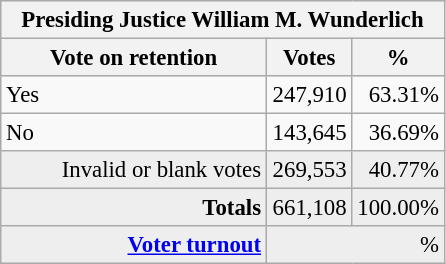<table class="wikitable" style="font-size: 95%;">
<tr style="background-color:#E9E9E9">
<th colspan=7>Presiding Justice William M. Wunderlich</th>
</tr>
<tr style="background-color:#E9E9E9">
<th style="width: 170px">Vote on retention</th>
<th style="width: 50px">Votes</th>
<th style="width: 40px">%</th>
</tr>
<tr>
<td>Yes</td>
<td align="right">247,910</td>
<td align="right">63.31%</td>
</tr>
<tr>
<td>No</td>
<td align="right">143,645</td>
<td align="right">36.69%</td>
</tr>
<tr style="background-color:#EEEEEE">
<td align="right">Invalid or blank votes</td>
<td align="right">269,553</td>
<td align="right">40.77%</td>
</tr>
<tr style="background-color:#EEEEEE">
<td colspan="1" align="right"><strong>Totals</strong></td>
<td align="right">661,108</td>
<td align="right">100.00%</td>
</tr>
<tr style="background-color:#EEEEEE">
<td align="right"><strong><a href='#'>Voter turnout</a></strong></td>
<td colspan="2" align="right">%</td>
</tr>
</table>
